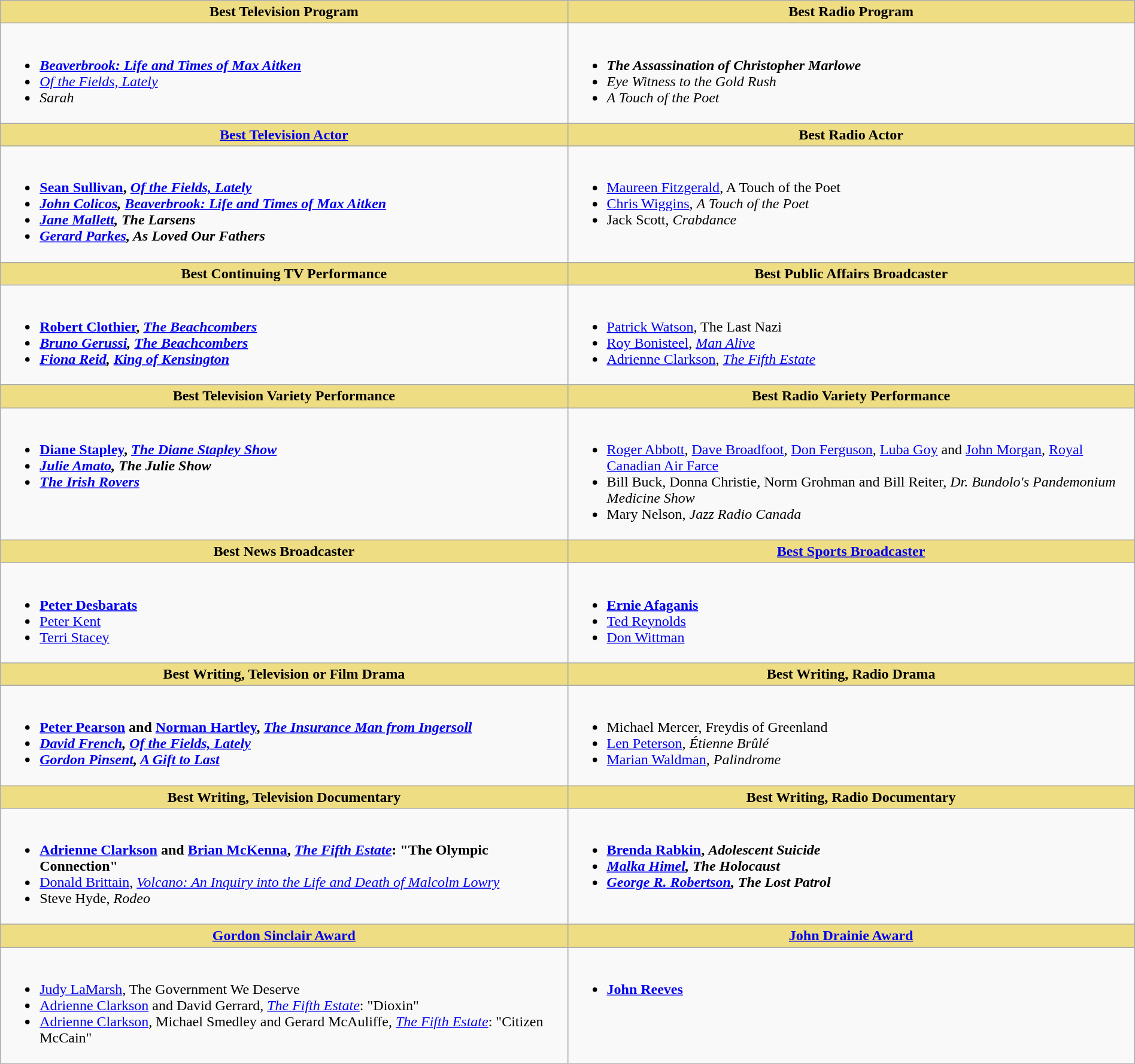<table class=wikitable width="100%">
<tr>
<th style="background:#EEDD82; width:50%">Best Television Program</th>
<th style="background:#EEDD82; width:50%">Best Radio Program</th>
</tr>
<tr>
<td valign="top"><br><ul><li> <strong><em><a href='#'>Beaverbrook: Life and Times of Max Aitken</a></em></strong></li><li><em><a href='#'>Of the Fields, Lately</a></em></li><li><em>Sarah</em></li></ul></td>
<td valign="top"><br><ul><li> <strong><em>The Assassination of Christopher Marlowe</em></strong></li><li><em>Eye Witness to the Gold Rush</em></li><li><em>A Touch of the Poet</em></li></ul></td>
</tr>
<tr>
<th style="background:#EEDD82; width:50%"><a href='#'>Best Television Actor</a></th>
<th style="background:#EEDD82; width:50%">Best Radio Actor</th>
</tr>
<tr>
<td valign="top"><br><ul><li> <strong><a href='#'>Sean Sullivan</a>, <em><a href='#'>Of the Fields, Lately</a><strong><em></li><li><a href='#'>John Colicos</a>, </em><a href='#'>Beaverbrook: Life and Times of Max Aitken</a><em></li><li><a href='#'>Jane Mallett</a>, </em>The Larsens<em></li><li><a href='#'>Gerard Parkes</a>, </em>As Loved Our Fathers<em></li></ul></td>
<td valign="top"><br><ul><li> </strong><a href='#'>Maureen Fitzgerald</a>, </em>A Touch of the Poet</em></strong></li><li><a href='#'>Chris Wiggins</a>, <em>A Touch of the Poet</em></li><li>Jack Scott, <em>Crabdance</em></li></ul></td>
</tr>
<tr>
<th style="background:#EEDD82; width:50%">Best Continuing TV Performance</th>
<th style="background:#EEDD82; width:50%">Best Public Affairs Broadcaster</th>
</tr>
<tr>
<td valign="top"><br><ul><li> <strong><a href='#'>Robert Clothier</a>, <em><a href='#'>The Beachcombers</a><strong><em></li><li><a href='#'>Bruno Gerussi</a>, </em><a href='#'>The Beachcombers</a><em></li><li><a href='#'>Fiona Reid</a>, </em><a href='#'>King of Kensington</a><em></li></ul></td>
<td valign="top"><br><ul><li> </strong><a href='#'>Patrick Watson</a>, </em>The Last Nazi</em></strong></li><li><a href='#'>Roy Bonisteel</a>, <em><a href='#'>Man Alive</a></em></li><li><a href='#'>Adrienne Clarkson</a>, <em><a href='#'>The Fifth Estate</a></em></li></ul></td>
</tr>
<tr>
<th style="background:#EEDD82; width:50%">Best Television Variety Performance</th>
<th style="background:#EEDD82; width:50%">Best Radio Variety Performance</th>
</tr>
<tr>
<td valign="top"><br><ul><li> <strong><a href='#'>Diane Stapley</a>, <em><a href='#'>The Diane Stapley Show</a><strong><em></li><li><a href='#'>Julie Amato</a>, </em>The Julie Show<em></li><li><a href='#'>The Irish Rovers</a></li></ul></td>
<td valign="top"><br><ul><li> </strong><a href='#'>Roger Abbott</a>, <a href='#'>Dave Broadfoot</a>, <a href='#'>Don Ferguson</a>, <a href='#'>Luba Goy</a> and <a href='#'>John Morgan</a>, </em><a href='#'>Royal Canadian Air Farce</a></em></strong></li><li>Bill Buck, Donna Christie, Norm Grohman and Bill Reiter, <em>Dr. Bundolo's Pandemonium Medicine Show</em></li><li>Mary Nelson, <em>Jazz Radio Canada</em></li></ul></td>
</tr>
<tr>
<th style="background:#EEDD82; width:50%">Best News Broadcaster</th>
<th style="background:#EEDD82; width:50%"><a href='#'>Best Sports Broadcaster</a></th>
</tr>
<tr>
<td valign="top"><br><ul><li> <strong><a href='#'>Peter Desbarats</a></strong></li><li><a href='#'>Peter Kent</a></li><li><a href='#'>Terri Stacey</a></li></ul></td>
<td valign="top"><br><ul><li> <strong><a href='#'>Ernie Afaganis</a></strong></li><li><a href='#'>Ted Reynolds</a></li><li><a href='#'>Don Wittman</a></li></ul></td>
</tr>
<tr>
<th style="background:#EEDD82; width:50%">Best Writing, Television or Film Drama</th>
<th style="background:#EEDD82; width:50%">Best Writing, Radio Drama</th>
</tr>
<tr>
<td valign="top"><br><ul><li> <strong><a href='#'>Peter Pearson</a> and <a href='#'>Norman Hartley</a>, <em><a href='#'>The Insurance Man from Ingersoll</a><strong><em></li><li><a href='#'>David French</a>, </em><a href='#'>Of the Fields, Lately</a><em></li><li><a href='#'>Gordon Pinsent</a>, </em><a href='#'>A Gift to Last</a><em></li></ul></td>
<td valign="top"><br><ul><li> </strong>Michael Mercer, </em>Freydis of Greenland</em></strong></li><li><a href='#'>Len Peterson</a>, <em>Étienne Brûlé</em></li><li><a href='#'>Marian Waldman</a>, <em>Palindrome</em></li></ul></td>
</tr>
<tr>
<th style="background:#EEDD82; width:50%">Best Writing, Television Documentary</th>
<th style="background:#EEDD82; width:50%">Best Writing, Radio Documentary</th>
</tr>
<tr>
<td valign="top"><br><ul><li> <strong><a href='#'>Adrienne Clarkson</a> and <a href='#'>Brian McKenna</a>, <em><a href='#'>The Fifth Estate</a></em>: "The Olympic Connection"</strong></li><li><a href='#'>Donald Brittain</a>, <em><a href='#'>Volcano: An Inquiry into the Life and Death of Malcolm Lowry</a></em></li><li>Steve Hyde, <em>Rodeo</em></li></ul></td>
<td valign="top"><br><ul><li> <strong><a href='#'>Brenda Rabkin</a>, <em>Adolescent Suicide<strong><em></li><li><a href='#'>Malka Himel</a>, </em>The Holocaust<em></li><li><a href='#'>George R. Robertson</a>, </em>The Lost Patrol<em></li></ul></td>
</tr>
<tr>
<th style="background:#EEDD82; width:50%"><a href='#'>Gordon Sinclair Award</a></th>
<th style="background:#EEDD82; width:50%"><a href='#'>John Drainie Award</a></th>
</tr>
<tr>
<td valign="top"><br><ul><li> </strong><a href='#'>Judy LaMarsh</a>, </em>The Government We Deserve</em></strong></li><li><a href='#'>Adrienne Clarkson</a> and David Gerrard, <em><a href='#'>The Fifth Estate</a></em>: "Dioxin"</li><li><a href='#'>Adrienne Clarkson</a>, Michael Smedley and Gerard McAuliffe, <em><a href='#'>The Fifth Estate</a></em>: "Citizen McCain"</li></ul></td>
<td valign="top"><br><ul><li> <strong><a href='#'>John Reeves</a></strong></li></ul></td>
</tr>
</table>
